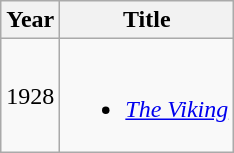<table class="wikitable sortable">
<tr>
<th>Year</th>
<th>Title</th>
</tr>
<tr>
<td>1928</td>
<td><br><ul><li><em><a href='#'>The Viking</a></em></li></ul></td>
</tr>
</table>
